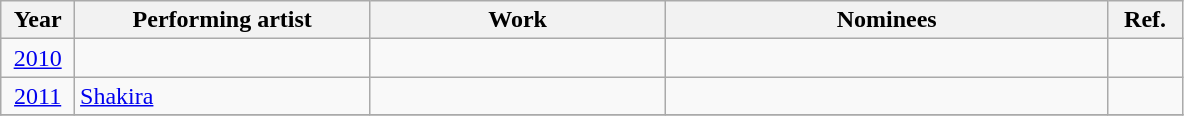<table class="wikitable plainrowheaders sortable">
<tr>
<th scope="col" width="5%">Year</th>
<th scope="col" width="20%">Performing artist</th>
<th scope="col" width="20%">Work</th>
<th scope="col" class="unsortable" width="30%">Nominees</th>
<th scope="col" class="unsortable" width="5%">Ref.</th>
</tr>
<tr>
<td style="text-align:center;"><a href='#'>2010</a></td>
<td></td>
<td></td>
<td></td>
<td style="text-align:center;"></td>
</tr>
<tr>
<td style="text-align:center;"><a href='#'>2011</a></td>
<td><a href='#'>Shakira</a></td>
<td></td>
<td></td>
<td style="text-align:center;"></td>
</tr>
<tr>
</tr>
</table>
